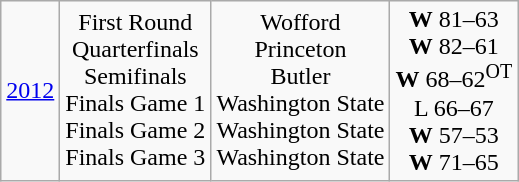<table class="wikitable">
<tr align="center">
<td><a href='#'>2012</a></td>
<td>First Round<br>Quarterfinals<br>Semifinals<br>Finals Game 1<br>Finals Game 2<br>Finals Game 3</td>
<td>Wofford<br>Princeton<br>Butler<br>Washington State<br>Washington State<br>Washington State</td>
<td><strong>W</strong> 81–63<br><strong>W</strong> 82–61<br><strong>W</strong> 68–62<sup>OT</sup><br>L 66–67<br><strong>W</strong> 57–53<br><strong>W</strong> 71–65</td>
</tr>
</table>
